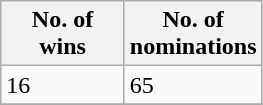<table class="wikitable">
<tr style="background:#ebf5ff;">
<th style="width:75px;">No. of wins</th>
<th style="width:75px;">No. of nominations</th>
</tr>
<tr>
<td>16</td>
<td>65</td>
</tr>
<tr>
</tr>
</table>
